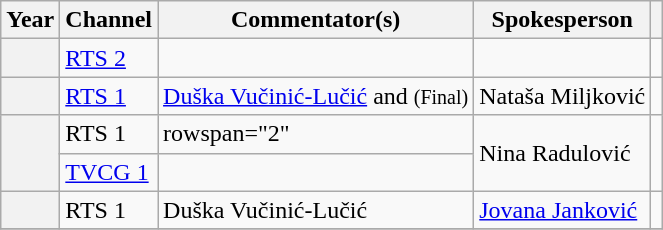<table class="wikitable plainrowheaders sticky-header">
<tr>
<th>Year</th>
<th>Channel</th>
<th>Commentator(s)</th>
<th>Spokesperson</th>
<th class="unsortable"></th>
</tr>
<tr>
<th scope="row"></th>
<td><a href='#'>RTS 2</a></td>
<td></td>
<td></td>
<td style="text-align:center"></td>
</tr>
<tr>
<th scope="row"></th>
<td><a href='#'>RTS 1</a></td>
<td><a href='#'>Duška Vučinić-Lučić</a> and  <small>(Final)</small></td>
<td>Nataša Miljković</td>
<td style="text-align:center"></td>
</tr>
<tr>
<th scope="row" rowspan="2"></th>
<td>RTS 1</td>
<td>rowspan="2" </td>
<td rowspan="2">Nina Radulović</td>
<td rowspan="2" style="text-align:center"></td>
</tr>
<tr>
<td><a href='#'>TVCG 1</a></td>
</tr>
<tr>
<th scope="row"></th>
<td>RTS 1</td>
<td>Duška Vučinić-Lučić</td>
<td><a href='#'>Jovana Janković</a></td>
<td style="text-align:center"></td>
</tr>
<tr>
</tr>
</table>
